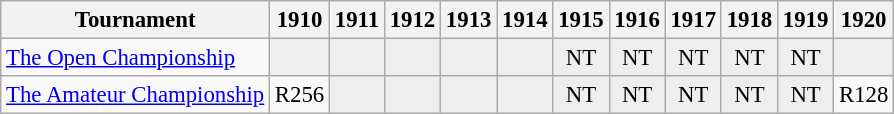<table class="wikitable" style="font-size:95%;text-align:center;">
<tr>
<th>Tournament</th>
<th>1910</th>
<th>1911</th>
<th>1912</th>
<th>1913</th>
<th>1914</th>
<th>1915</th>
<th>1916</th>
<th>1917</th>
<th>1918</th>
<th>1919</th>
<th>1920</th>
</tr>
<tr>
<td align=left><a href='#'>The Open Championship</a></td>
<td style="background:#eeeeee;"></td>
<td style="background:#eeeeee;"></td>
<td style="background:#eeeeee;"></td>
<td style="background:#eeeeee;"></td>
<td style="background:#eeeeee;"></td>
<td style="background:#eeeeee;">NT</td>
<td style="background:#eeeeee;">NT</td>
<td style="background:#eeeeee;">NT</td>
<td style="background:#eeeeee;">NT</td>
<td style="background:#eeeeee;">NT</td>
<td style="background:#eeeeee;"></td>
</tr>
<tr>
<td align=left><a href='#'>The Amateur Championship</a></td>
<td>R256</td>
<td style="background:#eeeeee;"></td>
<td style="background:#eeeeee;"></td>
<td style="background:#eeeeee;"></td>
<td style="background:#eeeeee;"></td>
<td style="background:#eeeeee;">NT</td>
<td style="background:#eeeeee;">NT</td>
<td style="background:#eeeeee;">NT</td>
<td style="background:#eeeeee;">NT</td>
<td style="background:#eeeeee;">NT</td>
<td>R128</td>
</tr>
</table>
